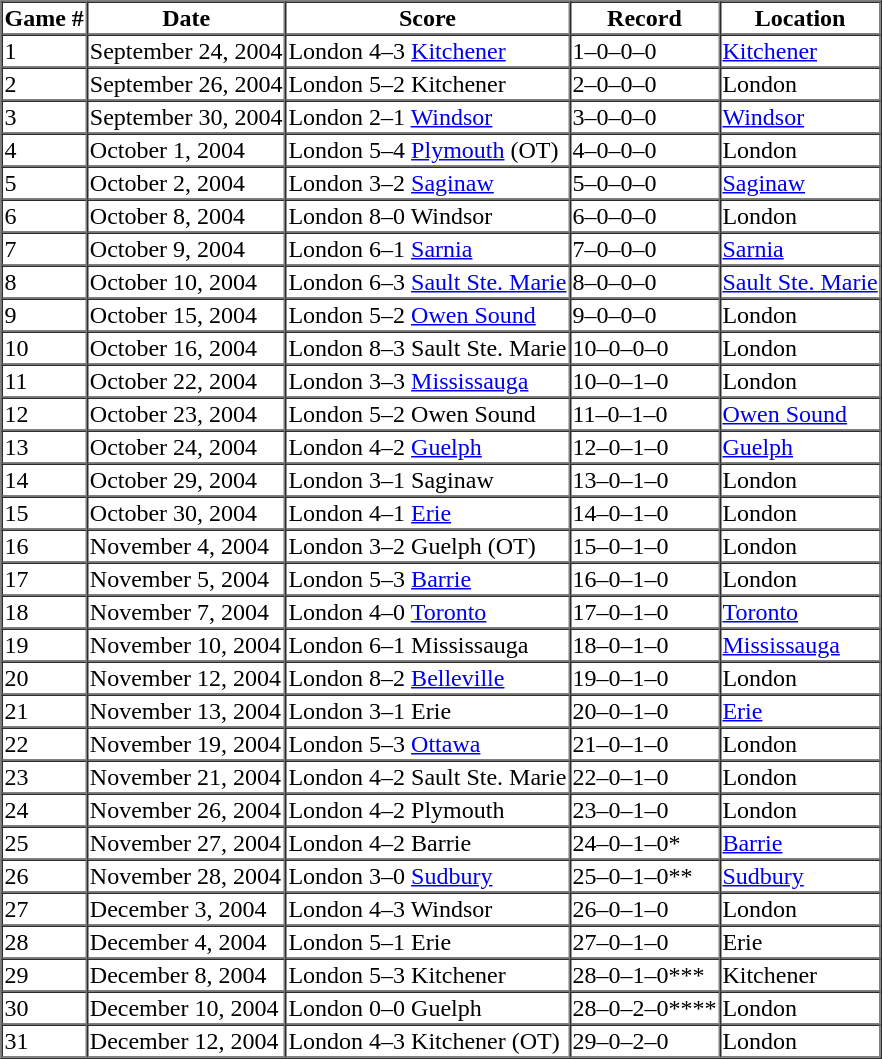<table border=1 cellspacing=0>
<tr>
<th>Game #</th>
<th>Date</th>
<th>Score</th>
<th>Record</th>
<th>Location</th>
</tr>
<tr>
<td>1</td>
<td>September 24, 2004</td>
<td>London 4–3 <a href='#'>Kitchener</a></td>
<td>1–0–0–0</td>
<td><a href='#'>Kitchener</a></td>
</tr>
<tr>
<td>2</td>
<td>September 26, 2004</td>
<td>London 5–2 Kitchener</td>
<td>2–0–0–0</td>
<td>London</td>
</tr>
<tr>
<td>3</td>
<td>September 30, 2004</td>
<td>London 2–1 <a href='#'>Windsor</a></td>
<td>3–0–0–0</td>
<td><a href='#'>Windsor</a></td>
</tr>
<tr>
<td>4</td>
<td>October 1, 2004</td>
<td>London 5–4 <a href='#'>Plymouth</a> (OT)</td>
<td>4–0–0–0</td>
<td>London</td>
</tr>
<tr>
<td>5</td>
<td>October 2, 2004</td>
<td>London 3–2 <a href='#'>Saginaw</a></td>
<td>5–0–0–0</td>
<td><a href='#'>Saginaw</a></td>
</tr>
<tr>
<td>6</td>
<td>October 8, 2004</td>
<td>London 8–0 Windsor</td>
<td>6–0–0–0</td>
<td>London</td>
</tr>
<tr>
<td>7</td>
<td>October 9, 2004</td>
<td>London 6–1 <a href='#'>Sarnia</a></td>
<td>7–0–0–0</td>
<td><a href='#'>Sarnia</a></td>
</tr>
<tr>
<td>8</td>
<td>October 10, 2004</td>
<td>London 6–3 <a href='#'>Sault Ste. Marie</a></td>
<td>8–0–0–0</td>
<td><a href='#'>Sault Ste. Marie</a></td>
</tr>
<tr>
<td>9</td>
<td>October 15, 2004</td>
<td>London 5–2 <a href='#'>Owen Sound</a></td>
<td>9–0–0–0</td>
<td>London</td>
</tr>
<tr>
<td>10</td>
<td>October 16, 2004</td>
<td>London 8–3 Sault Ste. Marie</td>
<td>10–0–0–0</td>
<td>London</td>
</tr>
<tr>
<td>11</td>
<td>October 22, 2004</td>
<td>London 3–3 <a href='#'>Mississauga</a></td>
<td>10–0–1–0</td>
<td>London</td>
</tr>
<tr>
<td>12</td>
<td>October 23, 2004</td>
<td>London 5–2 Owen Sound</td>
<td>11–0–1–0</td>
<td><a href='#'>Owen Sound</a></td>
</tr>
<tr>
<td>13</td>
<td>October 24, 2004</td>
<td>London 4–2 <a href='#'>Guelph</a></td>
<td>12–0–1–0</td>
<td><a href='#'>Guelph</a></td>
</tr>
<tr>
<td>14</td>
<td>October 29, 2004</td>
<td>London 3–1 Saginaw</td>
<td>13–0–1–0</td>
<td>London</td>
</tr>
<tr>
<td>15</td>
<td>October 30, 2004</td>
<td>London 4–1 <a href='#'>Erie</a></td>
<td>14–0–1–0</td>
<td>London</td>
</tr>
<tr>
<td>16</td>
<td>November 4, 2004</td>
<td>London 3–2 Guelph (OT)</td>
<td>15–0–1–0</td>
<td>London</td>
</tr>
<tr>
<td>17</td>
<td>November 5, 2004</td>
<td>London 5–3 <a href='#'>Barrie</a></td>
<td>16–0–1–0</td>
<td>London</td>
</tr>
<tr>
<td>18</td>
<td>November 7, 2004</td>
<td>London 4–0 <a href='#'>Toronto</a></td>
<td>17–0–1–0</td>
<td><a href='#'>Toronto</a></td>
</tr>
<tr>
<td>19</td>
<td>November 10, 2004</td>
<td>London 6–1 Mississauga</td>
<td>18–0–1–0</td>
<td><a href='#'>Mississauga</a></td>
</tr>
<tr>
<td>20</td>
<td>November 12, 2004</td>
<td>London 8–2 <a href='#'>Belleville</a></td>
<td>19–0–1–0</td>
<td>London</td>
</tr>
<tr>
<td>21</td>
<td>November 13, 2004</td>
<td>London 3–1 Erie</td>
<td>20–0–1–0</td>
<td><a href='#'>Erie</a></td>
</tr>
<tr>
<td>22</td>
<td>November 19, 2004</td>
<td>London 5–3 <a href='#'>Ottawa</a></td>
<td>21–0–1–0</td>
<td>London</td>
</tr>
<tr>
<td>23</td>
<td>November 21, 2004</td>
<td>London 4–2 Sault Ste. Marie</td>
<td>22–0–1–0</td>
<td>London</td>
</tr>
<tr>
<td>24</td>
<td>November 26, 2004</td>
<td>London 4–2 Plymouth</td>
<td>23–0–1–0</td>
<td>London</td>
</tr>
<tr>
<td>25</td>
<td>November 27, 2004</td>
<td>London 4–2 Barrie</td>
<td>24–0–1–0*</td>
<td><a href='#'>Barrie</a></td>
</tr>
<tr>
<td>26</td>
<td>November 28, 2004</td>
<td>London 3–0 <a href='#'>Sudbury</a></td>
<td>25–0–1–0**</td>
<td><a href='#'>Sudbury</a></td>
</tr>
<tr>
<td>27</td>
<td>December 3, 2004</td>
<td>London 4–3 Windsor</td>
<td>26–0–1–0</td>
<td>London</td>
</tr>
<tr>
<td>28</td>
<td>December 4, 2004</td>
<td>London 5–1 Erie</td>
<td>27–0–1–0</td>
<td>Erie</td>
</tr>
<tr>
<td>29</td>
<td>December 8, 2004</td>
<td>London 5–3 Kitchener</td>
<td>28–0–1–0***</td>
<td>Kitchener</td>
</tr>
<tr>
<td>30</td>
<td>December 10, 2004</td>
<td>London 0–0 Guelph</td>
<td>28–0–2–0****</td>
<td>London</td>
</tr>
<tr>
<td>31</td>
<td>December 12, 2004</td>
<td>London 4–3 Kitchener (OT)</td>
<td>29–0–2–0</td>
<td>London</td>
</tr>
</table>
